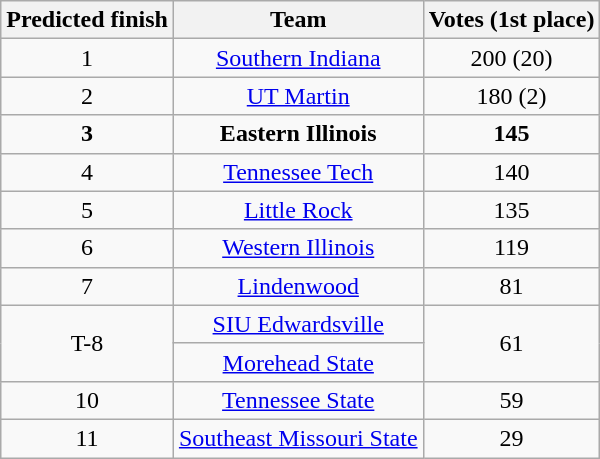<table class="wikitable" border="1">
<tr align=center>
<th style= >Predicted finish</th>
<th style= >Team</th>
<th style= >Votes (1st place)</th>
</tr>
<tr align="center">
<td>1</td>
<td><a href='#'>Southern Indiana</a></td>
<td>200 (20)</td>
</tr>
<tr align="center">
<td>2</td>
<td><a href='#'>UT Martin</a></td>
<td>180 (2)</td>
</tr>
<tr align="center">
<td><strong>3</strong></td>
<td><strong>Eastern Illinois</strong></td>
<td><strong>145</strong></td>
</tr>
<tr align="center">
<td>4</td>
<td><a href='#'>Tennessee Tech</a></td>
<td>140</td>
</tr>
<tr align="center">
<td>5</td>
<td><a href='#'>Little Rock</a></td>
<td>135</td>
</tr>
<tr align="center">
<td>6</td>
<td><a href='#'>Western Illinois</a></td>
<td>119</td>
</tr>
<tr align="center">
<td>7</td>
<td><a href='#'>Lindenwood</a></td>
<td>81</td>
</tr>
<tr align="center">
<td rowspan=2>T-8</td>
<td><a href='#'>SIU Edwardsville</a></td>
<td rowspan=2>61</td>
</tr>
<tr align="center">
<td><a href='#'>Morehead State</a></td>
</tr>
<tr align="center">
<td>10</td>
<td><a href='#'>Tennessee State</a></td>
<td>59</td>
</tr>
<tr align="center">
<td>11</td>
<td><a href='#'>Southeast Missouri State</a></td>
<td>29</td>
</tr>
</table>
